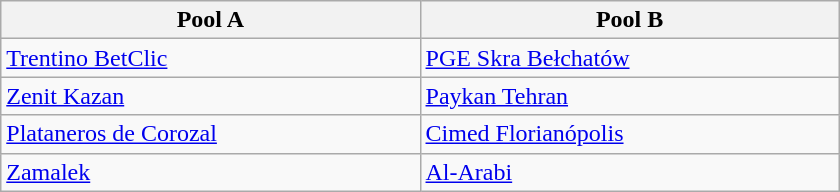<table class="wikitable" width=560>
<tr>
<th width=50%>Pool A</th>
<th width=50%>Pool B</th>
</tr>
<tr>
<td> <a href='#'>Trentino BetClic</a></td>
<td> <a href='#'>PGE Skra Bełchatów</a></td>
</tr>
<tr>
<td> <a href='#'>Zenit Kazan</a></td>
<td> <a href='#'>Paykan Tehran</a></td>
</tr>
<tr>
<td> <a href='#'>Plataneros de Corozal</a></td>
<td> <a href='#'>Cimed Florianópolis</a></td>
</tr>
<tr>
<td> <a href='#'>Zamalek</a></td>
<td> <a href='#'>Al-Arabi</a></td>
</tr>
</table>
